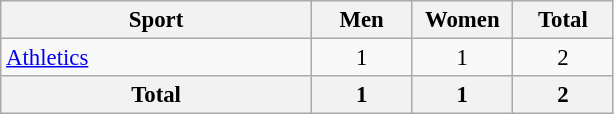<table class="wikitable" style="text-align:center; font-size: 95%">
<tr>
<th width=200>Sport</th>
<th width=60>Men</th>
<th width=60>Women</th>
<th width=60>Total</th>
</tr>
<tr>
<td align=left><a href='#'>Athletics</a></td>
<td>1</td>
<td>1</td>
<td>2</td>
</tr>
<tr>
<th align=left>Total</th>
<th>1</th>
<th>1</th>
<th>2</th>
</tr>
</table>
